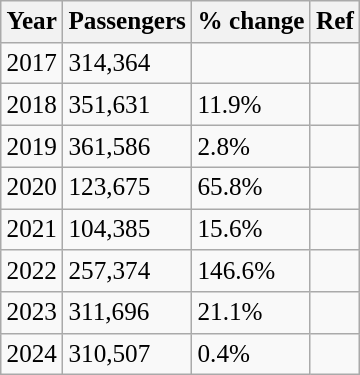<table class="wikitable" style="font-size: 105%">
<tr>
<th>Year</th>
<th>Passengers</th>
<th>% change</th>
<th>Ref</th>
</tr>
<tr>
<td>2017</td>
<td>314,364</td>
<td></td>
<td></td>
</tr>
<tr>
<td>2018</td>
<td>351,631</td>
<td> 11.9%</td>
<td></td>
</tr>
<tr>
<td>2019</td>
<td>361,586</td>
<td> 2.8%</td>
<td></td>
</tr>
<tr>
<td>2020</td>
<td>123,675</td>
<td> 65.8%</td>
<td></td>
</tr>
<tr>
<td>2021</td>
<td>104,385</td>
<td> 15.6%</td>
<td></td>
</tr>
<tr>
<td>2022</td>
<td>257,374</td>
<td> 146.6%</td>
<td></td>
</tr>
<tr>
<td>2023</td>
<td>311,696</td>
<td> 21.1%</td>
<td></td>
</tr>
<tr>
<td>2024</td>
<td>310,507</td>
<td> 0.4%</td>
<td></td>
</tr>
</table>
